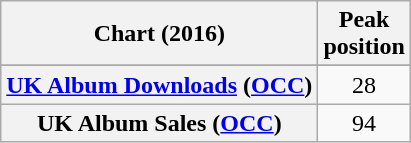<table class="wikitable sortable plainrowheaders" style="text-align:center">
<tr>
<th scope="col">Chart (2016)</th>
<th scope="col">Peak<br> position</th>
</tr>
<tr>
</tr>
<tr>
</tr>
<tr>
</tr>
<tr>
</tr>
<tr>
<th scope="row"><a href='#'>UK Album Downloads</a> (<a href='#'>OCC</a>)</th>
<td>28</td>
</tr>
<tr>
<th scope="row">UK Album Sales (<a href='#'>OCC</a>)</th>
<td>94</td>
</tr>
</table>
